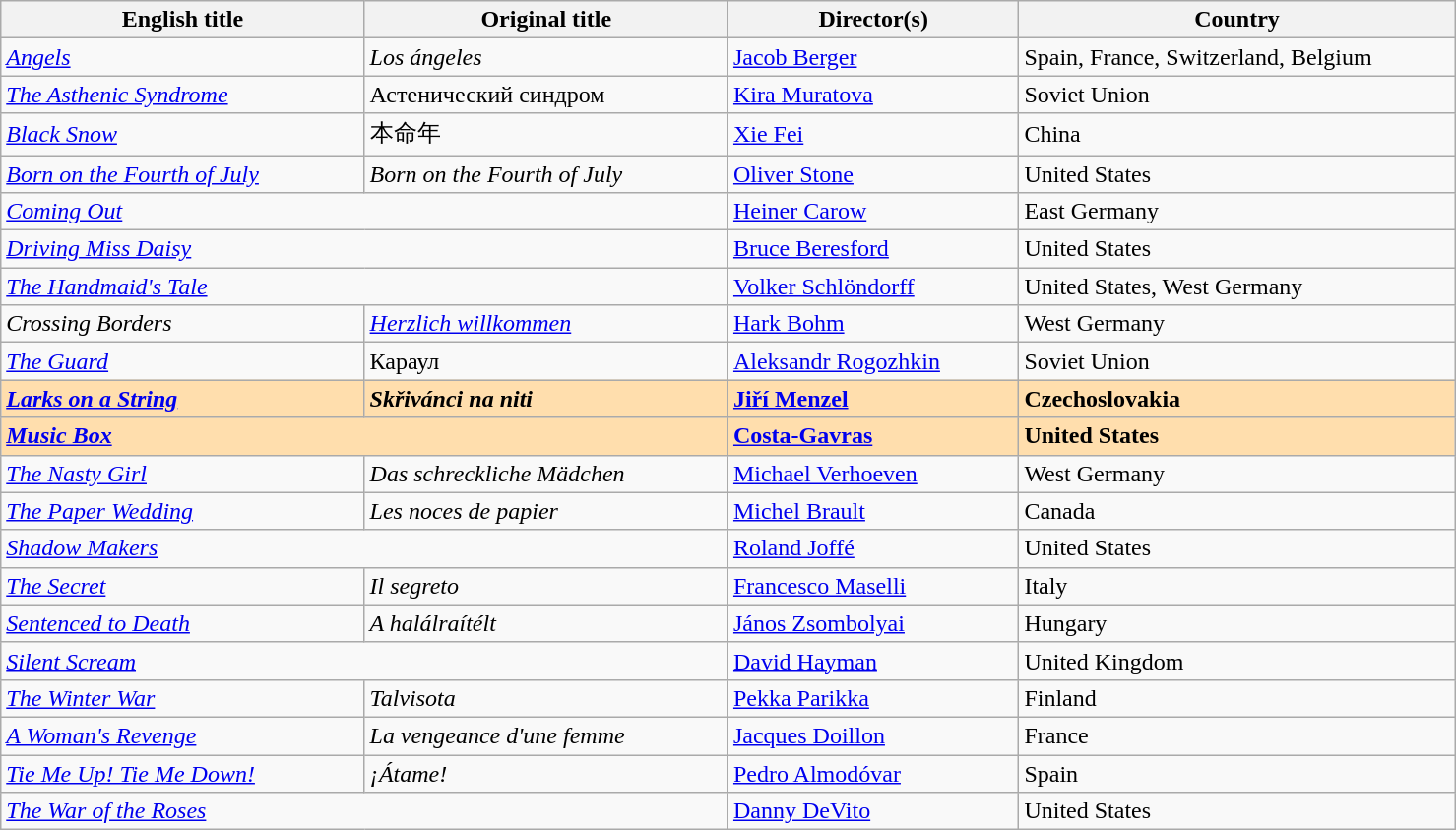<table class="wikitable" width="78%" cellpadding="5">
<tr>
<th width="25%">English title</th>
<th width="25%">Original title</th>
<th width="20%">Director(s)</th>
<th width="30%">Country</th>
</tr>
<tr>
<td><em><a href='#'>Angels</a></em></td>
<td><em>Los ángeles</em></td>
<td><a href='#'>Jacob Berger</a></td>
<td>Spain, France, Switzerland, Belgium</td>
</tr>
<tr>
<td><em><a href='#'>The Asthenic Syndrome</a></em></td>
<td>Астенический синдром</td>
<td><a href='#'>Kira Muratova</a></td>
<td>Soviet Union</td>
</tr>
<tr>
<td><em><a href='#'>Black Snow</a></em></td>
<td>本命年</td>
<td><a href='#'>Xie Fei</a></td>
<td>China</td>
</tr>
<tr>
<td><em><a href='#'>Born on the Fourth of July</a></em></td>
<td><em>Born on the Fourth of July</em></td>
<td><a href='#'>Oliver Stone</a></td>
<td>United States</td>
</tr>
<tr>
<td colspan="2"><em><a href='#'>Coming Out</a></em></td>
<td><a href='#'>Heiner Carow</a></td>
<td>East Germany</td>
</tr>
<tr>
<td colspan="2"><em><a href='#'>Driving Miss Daisy</a></em></td>
<td><a href='#'>Bruce Beresford</a></td>
<td>United States</td>
</tr>
<tr>
<td colspan="2"><em><a href='#'>The Handmaid's Tale</a></em></td>
<td><a href='#'>Volker Schlöndorff</a></td>
<td>United States, West Germany</td>
</tr>
<tr>
<td><em>Crossing Borders</em></td>
<td><em><a href='#'>Herzlich willkommen</a></em></td>
<td><a href='#'>Hark Bohm</a></td>
<td>West Germany</td>
</tr>
<tr>
<td><em><a href='#'>The Guard</a></em></td>
<td>Караул</td>
<td><a href='#'>Aleksandr Rogozhkin</a></td>
<td>Soviet Union</td>
</tr>
<tr style="background:#FFDEAD;">
<td><strong><em><a href='#'>Larks on a String</a></em></strong></td>
<td><strong><em>Skřivánci na niti</em></strong></td>
<td><strong><a href='#'>Jiří Menzel</a></strong></td>
<td><strong>Czechoslovakia</strong></td>
</tr>
<tr style="background:#FFDEAD;">
<td colspan="2"><em><a href='#'><strong>Music Box</strong></a></em></td>
<td><strong><a href='#'>Costa-Gavras</a></strong></td>
<td><strong>United States</strong></td>
</tr>
<tr>
<td><em><a href='#'>The Nasty Girl</a></em></td>
<td><em>Das schreckliche Mädchen</em></td>
<td><a href='#'>Michael Verhoeven</a></td>
<td>West Germany</td>
</tr>
<tr>
<td><em><a href='#'>The Paper Wedding</a></em></td>
<td><em>Les noces de papier</em></td>
<td><a href='#'>Michel Brault</a></td>
<td>Canada</td>
</tr>
<tr>
<td colspan="2"><em><a href='#'>Shadow Makers</a></em></td>
<td><a href='#'>Roland Joffé</a></td>
<td>United States</td>
</tr>
<tr>
<td><em><a href='#'>The Secret</a></em></td>
<td><em>Il segreto</em></td>
<td><a href='#'>Francesco Maselli</a></td>
<td>Italy</td>
</tr>
<tr>
<td><em><a href='#'>Sentenced to Death</a></em></td>
<td><em>A halálraítélt</em></td>
<td><a href='#'>János Zsombolyai</a></td>
<td>Hungary</td>
</tr>
<tr>
<td colspan="2"><em><a href='#'>Silent Scream</a></em></td>
<td><a href='#'>David Hayman</a></td>
<td>United Kingdom</td>
</tr>
<tr>
<td><em><a href='#'>The Winter War</a></em></td>
<td><em>Talvisota</em></td>
<td><a href='#'>Pekka Parikka</a></td>
<td>Finland</td>
</tr>
<tr>
<td><em><a href='#'>A Woman's Revenge</a></em></td>
<td><em>La vengeance d'une femme</em></td>
<td><a href='#'>Jacques Doillon</a></td>
<td>France</td>
</tr>
<tr>
<td><em><a href='#'>Tie Me Up! Tie Me Down!</a></em></td>
<td><em>¡Átame!</em></td>
<td><a href='#'>Pedro Almodóvar</a></td>
<td>Spain</td>
</tr>
<tr>
<td colspan="2"><em><a href='#'>The War of the Roses</a></em></td>
<td><a href='#'>Danny DeVito</a></td>
<td>United States</td>
</tr>
</table>
